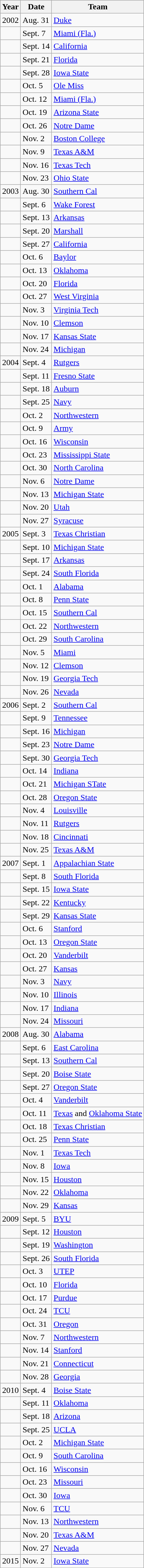<table class="wikitable">
<tr>
<th>Year</th>
<th>Date</th>
<th>Team</th>
</tr>
<tr>
<td>2002</td>
<td>Aug. 31</td>
<td><a href='#'>Duke</a></td>
</tr>
<tr>
<td></td>
<td>Sept. 7</td>
<td><a href='#'>Miami (Fla.)</a></td>
</tr>
<tr>
<td></td>
<td>Sept. 14</td>
<td><a href='#'>California</a></td>
</tr>
<tr>
<td></td>
<td>Sept. 21</td>
<td><a href='#'>Florida</a></td>
</tr>
<tr>
<td></td>
<td>Sept. 28</td>
<td><a href='#'>Iowa State</a></td>
</tr>
<tr>
<td></td>
<td>Oct. 5</td>
<td><a href='#'>Ole Miss</a></td>
</tr>
<tr>
<td></td>
<td>Oct. 12</td>
<td><a href='#'>Miami (Fla.)</a></td>
</tr>
<tr>
<td></td>
<td>Oct. 19</td>
<td><a href='#'>Arizona State</a></td>
</tr>
<tr>
<td></td>
<td>Oct. 26</td>
<td><a href='#'>Notre Dame</a></td>
</tr>
<tr>
<td></td>
<td>Nov. 2</td>
<td><a href='#'>Boston College</a></td>
</tr>
<tr>
<td></td>
<td>Nov. 9</td>
<td><a href='#'>Texas A&M</a></td>
</tr>
<tr>
<td></td>
<td>Nov. 16</td>
<td><a href='#'>Texas Tech</a></td>
</tr>
<tr>
<td></td>
<td>Nov. 23</td>
<td><a href='#'>Ohio State</a></td>
</tr>
<tr>
<td>2003</td>
<td>Aug. 30</td>
<td><a href='#'>Southern Cal</a></td>
</tr>
<tr>
<td></td>
<td>Sept. 6</td>
<td><a href='#'>Wake Forest</a></td>
</tr>
<tr>
<td></td>
<td>Sept. 13</td>
<td><a href='#'>Arkansas</a></td>
</tr>
<tr>
<td></td>
<td>Sept. 20</td>
<td><a href='#'>Marshall</a></td>
</tr>
<tr>
<td></td>
<td>Sept. 27</td>
<td><a href='#'>California</a></td>
</tr>
<tr>
<td></td>
<td>Oct. 6</td>
<td><a href='#'>Baylor</a></td>
</tr>
<tr>
<td></td>
<td>Oct. 13</td>
<td><a href='#'>Oklahoma</a></td>
</tr>
<tr>
<td></td>
<td>Oct. 20</td>
<td><a href='#'>Florida</a></td>
</tr>
<tr>
<td></td>
<td>Oct. 27</td>
<td><a href='#'>West Virginia</a></td>
</tr>
<tr>
<td></td>
<td>Nov. 3</td>
<td><a href='#'>Virginia Tech</a></td>
</tr>
<tr>
<td></td>
<td>Nov. 10</td>
<td><a href='#'>Clemson</a></td>
</tr>
<tr>
<td></td>
<td>Nov. 17</td>
<td><a href='#'>Kansas State</a></td>
</tr>
<tr>
<td></td>
<td>Nov. 24</td>
<td><a href='#'>Michigan</a></td>
</tr>
<tr>
<td>2004</td>
<td>Sept. 4</td>
<td><a href='#'>Rutgers</a></td>
</tr>
<tr>
<td></td>
<td>Sept. 11</td>
<td><a href='#'>Fresno State</a></td>
</tr>
<tr>
<td></td>
<td>Sept. 18</td>
<td><a href='#'>Auburn</a></td>
</tr>
<tr>
<td></td>
<td>Sept. 25</td>
<td><a href='#'>Navy</a></td>
</tr>
<tr>
<td></td>
<td>Oct. 2</td>
<td><a href='#'>Northwestern</a></td>
</tr>
<tr>
<td></td>
<td>Oct. 9</td>
<td><a href='#'>Army</a></td>
</tr>
<tr>
<td></td>
<td>Oct. 16</td>
<td><a href='#'>Wisconsin</a></td>
</tr>
<tr>
<td></td>
<td>Oct. 23</td>
<td><a href='#'>Mississippi State</a></td>
</tr>
<tr>
<td></td>
<td>Oct. 30</td>
<td><a href='#'>North Carolina</a></td>
</tr>
<tr>
<td></td>
<td>Nov. 6</td>
<td><a href='#'>Notre Dame</a></td>
</tr>
<tr>
<td></td>
<td>Nov. 13</td>
<td><a href='#'>Michigan State</a></td>
</tr>
<tr>
<td></td>
<td>Nov. 20</td>
<td><a href='#'>Utah</a></td>
</tr>
<tr>
<td></td>
<td>Nov. 27</td>
<td><a href='#'>Syracuse</a></td>
</tr>
<tr>
<td>2005</td>
<td>Sept. 3</td>
<td><a href='#'>Texas Christian</a></td>
</tr>
<tr>
<td></td>
<td>Sept. 10</td>
<td><a href='#'>Michigan State</a></td>
</tr>
<tr>
<td></td>
<td>Sept. 17</td>
<td><a href='#'>Arkansas</a></td>
</tr>
<tr>
<td></td>
<td>Sept. 24</td>
<td><a href='#'>South Florida</a></td>
</tr>
<tr>
<td></td>
<td>Oct. 1</td>
<td><a href='#'>Alabama</a></td>
</tr>
<tr>
<td></td>
<td>Oct. 8</td>
<td><a href='#'>Penn State</a></td>
</tr>
<tr>
<td></td>
<td>Oct. 15</td>
<td><a href='#'>Southern Cal</a></td>
</tr>
<tr>
<td></td>
<td>Oct. 22</td>
<td><a href='#'>Northwestern</a></td>
</tr>
<tr>
<td></td>
<td>Oct. 29</td>
<td><a href='#'>South Carolina</a></td>
</tr>
<tr>
<td></td>
<td>Nov. 5</td>
<td><a href='#'>Miami</a></td>
</tr>
<tr>
<td></td>
<td>Nov. 12</td>
<td><a href='#'>Clemson</a></td>
</tr>
<tr>
<td></td>
<td>Nov. 19</td>
<td><a href='#'>Georgia Tech</a></td>
</tr>
<tr>
<td></td>
<td>Nov. 26</td>
<td><a href='#'>Nevada</a></td>
</tr>
<tr>
<td>2006</td>
<td>Sept. 2</td>
<td><a href='#'>Southern Cal</a></td>
</tr>
<tr>
<td></td>
<td>Sept. 9</td>
<td><a href='#'>Tennessee</a></td>
</tr>
<tr>
<td></td>
<td>Sept. 16</td>
<td><a href='#'>Michigan</a></td>
</tr>
<tr>
<td></td>
<td>Sept. 23</td>
<td><a href='#'>Notre Dame</a></td>
</tr>
<tr>
<td></td>
<td>Sept. 30</td>
<td><a href='#'>Georgia Tech</a></td>
</tr>
<tr>
<td></td>
<td>Oct. 14</td>
<td><a href='#'>Indiana</a></td>
</tr>
<tr>
<td></td>
<td>Oct. 21</td>
<td><a href='#'>Michigan STate</a></td>
</tr>
<tr>
<td></td>
<td>Oct. 28</td>
<td><a href='#'>Oregon State</a></td>
</tr>
<tr>
<td></td>
<td>Nov. 4</td>
<td><a href='#'>Louisville</a></td>
</tr>
<tr>
<td></td>
<td>Nov. 11</td>
<td><a href='#'>Rutgers</a></td>
</tr>
<tr>
<td></td>
<td>Nov. 18</td>
<td><a href='#'>Cincinnati</a></td>
</tr>
<tr>
<td></td>
<td>Nov. 25</td>
<td><a href='#'>Texas A&M</a></td>
</tr>
<tr>
<td>2007</td>
<td>Sept. 1</td>
<td><a href='#'>Appalachian State</a></td>
</tr>
<tr>
<td></td>
<td>Sept. 8</td>
<td><a href='#'>South Florida</a></td>
</tr>
<tr>
<td></td>
<td>Sept. 15</td>
<td><a href='#'>Iowa State</a></td>
</tr>
<tr>
<td></td>
<td>Sept. 22</td>
<td><a href='#'>Kentucky</a></td>
</tr>
<tr>
<td></td>
<td>Sept. 29</td>
<td><a href='#'>Kansas State</a></td>
</tr>
<tr>
<td></td>
<td>Oct. 6</td>
<td><a href='#'>Stanford</a></td>
</tr>
<tr>
<td></td>
<td>Oct. 13</td>
<td><a href='#'>Oregon State</a></td>
</tr>
<tr>
<td></td>
<td>Oct. 20</td>
<td><a href='#'>Vanderbilt</a></td>
</tr>
<tr>
<td></td>
<td>Oct. 27</td>
<td><a href='#'>Kansas</a></td>
</tr>
<tr>
<td></td>
<td>Nov. 3</td>
<td><a href='#'>Navy</a></td>
</tr>
<tr>
<td></td>
<td>Nov. 10</td>
<td><a href='#'>Illinois</a></td>
</tr>
<tr>
<td></td>
<td>Nov. 17</td>
<td><a href='#'>Indiana</a></td>
</tr>
<tr>
<td></td>
<td>Nov. 24</td>
<td><a href='#'>Missouri</a></td>
</tr>
<tr>
<td>2008</td>
<td>Aug. 30</td>
<td><a href='#'>Alabama</a></td>
</tr>
<tr>
<td></td>
<td>Sept. 6</td>
<td><a href='#'>East Carolina</a></td>
</tr>
<tr>
<td></td>
<td>Sept. 13</td>
<td><a href='#'>Southern Cal</a></td>
</tr>
<tr>
<td></td>
<td>Sept. 20</td>
<td><a href='#'>Boise State</a></td>
</tr>
<tr>
<td></td>
<td>Sept. 27</td>
<td><a href='#'>Oregon State</a></td>
</tr>
<tr>
<td></td>
<td>Oct. 4</td>
<td><a href='#'>Vanderbilt</a></td>
</tr>
<tr>
<td></td>
<td>Oct. 11</td>
<td><a href='#'>Texas</a> and <a href='#'>Oklahoma State</a></td>
</tr>
<tr>
<td></td>
<td>Oct. 18</td>
<td><a href='#'>Texas Christian</a></td>
</tr>
<tr>
<td></td>
<td>Oct. 25</td>
<td><a href='#'>Penn State</a></td>
</tr>
<tr>
<td></td>
<td>Nov. 1</td>
<td><a href='#'>Texas Tech</a></td>
</tr>
<tr>
<td></td>
<td>Nov. 8</td>
<td><a href='#'>Iowa</a></td>
</tr>
<tr>
<td></td>
<td>Nov. 15</td>
<td><a href='#'>Houston</a></td>
</tr>
<tr>
<td></td>
<td>Nov. 22</td>
<td><a href='#'>Oklahoma</a></td>
</tr>
<tr>
<td></td>
<td>Nov. 29</td>
<td><a href='#'>Kansas</a></td>
</tr>
<tr>
<td>2009</td>
<td>Sept. 5</td>
<td><a href='#'>BYU</a></td>
</tr>
<tr>
<td></td>
<td>Sept. 12</td>
<td><a href='#'>Houston</a></td>
</tr>
<tr>
<td></td>
<td>Sept. 19</td>
<td><a href='#'>Washington</a></td>
</tr>
<tr>
<td></td>
<td>Sept. 26</td>
<td><a href='#'>South Florida</a></td>
</tr>
<tr>
<td></td>
<td>Oct. 3</td>
<td><a href='#'>UTEP</a></td>
</tr>
<tr>
<td></td>
<td>Oct. 10</td>
<td><a href='#'>Florida</a></td>
</tr>
<tr>
<td></td>
<td>Oct. 17</td>
<td><a href='#'>Purdue</a></td>
</tr>
<tr>
<td></td>
<td>Oct. 24</td>
<td><a href='#'>TCU</a></td>
</tr>
<tr>
<td></td>
<td>Oct. 31</td>
<td><a href='#'>Oregon</a></td>
</tr>
<tr>
<td></td>
<td>Nov. 7</td>
<td><a href='#'>Northwestern</a></td>
</tr>
<tr>
<td></td>
<td>Nov. 14</td>
<td><a href='#'>Stanford</a></td>
</tr>
<tr>
<td></td>
<td>Nov. 21</td>
<td><a href='#'>Connecticut</a></td>
</tr>
<tr>
<td></td>
<td>Nov. 28</td>
<td><a href='#'>Georgia</a></td>
</tr>
<tr>
<td>2010</td>
<td>Sept. 4</td>
<td><a href='#'>Boise State</a></td>
</tr>
<tr>
<td></td>
<td>Sept. 11</td>
<td><a href='#'>Oklahoma</a></td>
</tr>
<tr>
<td></td>
<td>Sept. 18</td>
<td><a href='#'>Arizona</a></td>
</tr>
<tr>
<td></td>
<td>Sept. 25</td>
<td><a href='#'>UCLA</a></td>
</tr>
<tr>
<td></td>
<td>Oct. 2</td>
<td><a href='#'>Michigan State</a></td>
</tr>
<tr>
<td></td>
<td>Oct. 9</td>
<td><a href='#'>South Carolina</a></td>
</tr>
<tr>
<td></td>
<td>Oct. 16</td>
<td><a href='#'>Wisconsin</a></td>
</tr>
<tr>
<td></td>
<td>Oct. 23</td>
<td><a href='#'>Missouri</a></td>
</tr>
<tr>
<td></td>
<td>Oct. 30</td>
<td><a href='#'>Iowa</a></td>
</tr>
<tr>
<td></td>
<td>Nov. 6</td>
<td><a href='#'>TCU</a></td>
</tr>
<tr>
<td></td>
<td>Nov. 13</td>
<td><a href='#'>Northwestern</a></td>
</tr>
<tr>
<td></td>
<td>Nov. 20</td>
<td><a href='#'>Texas A&M</a></td>
</tr>
<tr>
<td></td>
<td>Nov. 27</td>
<td><a href='#'>Nevada</a></td>
</tr>
<tr>
<td>2015</td>
<td>Nov. 2</td>
<td><a href='#'>Iowa State</a></td>
</tr>
<tr>
</tr>
</table>
